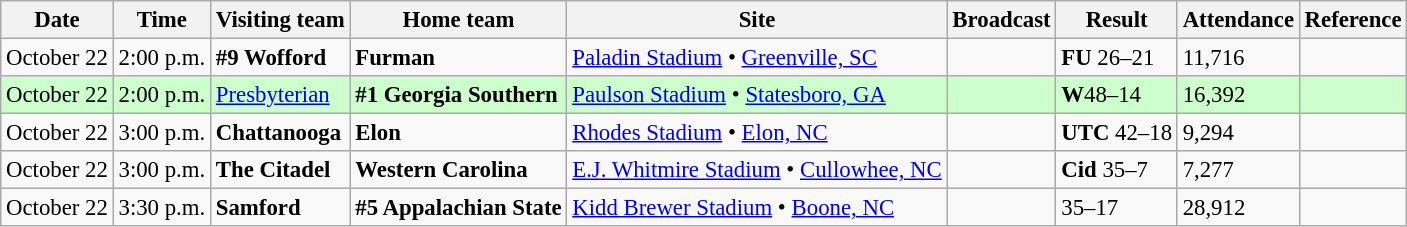<table class="wikitable" style="font-size:95%;">
<tr>
<th>Date</th>
<th>Time</th>
<th>Visiting team</th>
<th>Home team</th>
<th>Site</th>
<th>Broadcast</th>
<th>Result</th>
<th>Attendance</th>
<th class="unsortable">Reference</th>
</tr>
<tr>
<td>October 22</td>
<td>2:00 p.m.</td>
<td><strong>#9 Wofford</strong></td>
<td><strong>Furman</strong></td>
<td><a href='#'>Paladin Stadium</a> • <a href='#'>Greenville, SC</a></td>
<td></td>
<td><strong>FU</strong> 26–21</td>
<td>11,716</td>
<td align="center"></td>
</tr>
<tr bgcolor=ccffcc>
<td>October 22</td>
<td>2:00 p.m.</td>
<td><a href='#'>Presbyterian</a></td>
<td><strong>#1 Georgia Southern</strong></td>
<td><a href='#'>Paulson Stadium</a> • <a href='#'>Statesboro, GA</a></td>
<td></td>
<td><strong>W</strong>48–14</td>
<td>16,392</td>
<td align="center"></td>
</tr>
<tr>
<td>October 22</td>
<td>3:00 p.m.</td>
<td><strong>Chattanooga</strong></td>
<td><strong>Elon</strong></td>
<td><a href='#'>Rhodes Stadium</a> • <a href='#'>Elon, NC</a></td>
<td></td>
<td><strong>UTC</strong> 42–18</td>
<td>9,294</td>
<td align="center"></td>
</tr>
<tr>
<td>October 22</td>
<td>3:00 p.m.</td>
<td><strong>The Citadel</strong></td>
<td><strong>Western Carolina</strong></td>
<td><a href='#'>E.J. Whitmire Stadium</a> • <a href='#'>Cullowhee, NC</a></td>
<td></td>
<td><strong>Cid</strong> 35–7</td>
<td>7,277</td>
<td align="center"></td>
</tr>
<tr>
<td>October 22</td>
<td>3:30 p.m.</td>
<td><strong>Samford</strong></td>
<td><strong>#5 Appalachian State</strong></td>
<td><a href='#'>Kidd Brewer Stadium</a> • <a href='#'>Boone, NC</a></td>
<td></td>
<td>35–17</td>
<td>28,912</td>
<td align="center"></td>
</tr>
</table>
